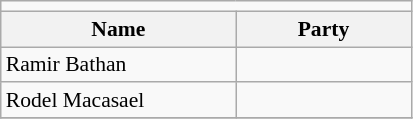<table class=wikitable style="font-size:90%">
<tr>
<td colspan=4 bgcolor=></td>
</tr>
<tr>
<th width=150px>Name</th>
<th colspan=2 width=110px>Party</th>
</tr>
<tr>
<td>Ramir Bathan</td>
<td></td>
</tr>
<tr>
<td>Rodel Macasael</td>
<td></td>
</tr>
<tr>
</tr>
</table>
